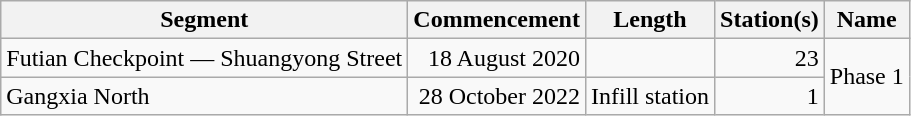<table class="wikitable" style="border-collapse: collapse; text-align: right;">
<tr>
<th>Segment</th>
<th>Commencement</th>
<th>Length</th>
<th>Station(s)</th>
<th>Name</th>
</tr>
<tr>
<td style="text-align: left;">Futian Checkpoint — Shuangyong Street</td>
<td>18 August 2020</td>
<td></td>
<td>23</td>
<td rowspan="2" style="text-align: left;">Phase 1</td>
</tr>
<tr>
<td style="text-align: left;">Gangxia North</td>
<td>28 October 2022</td>
<td>Infill station</td>
<td>1</td>
</tr>
</table>
